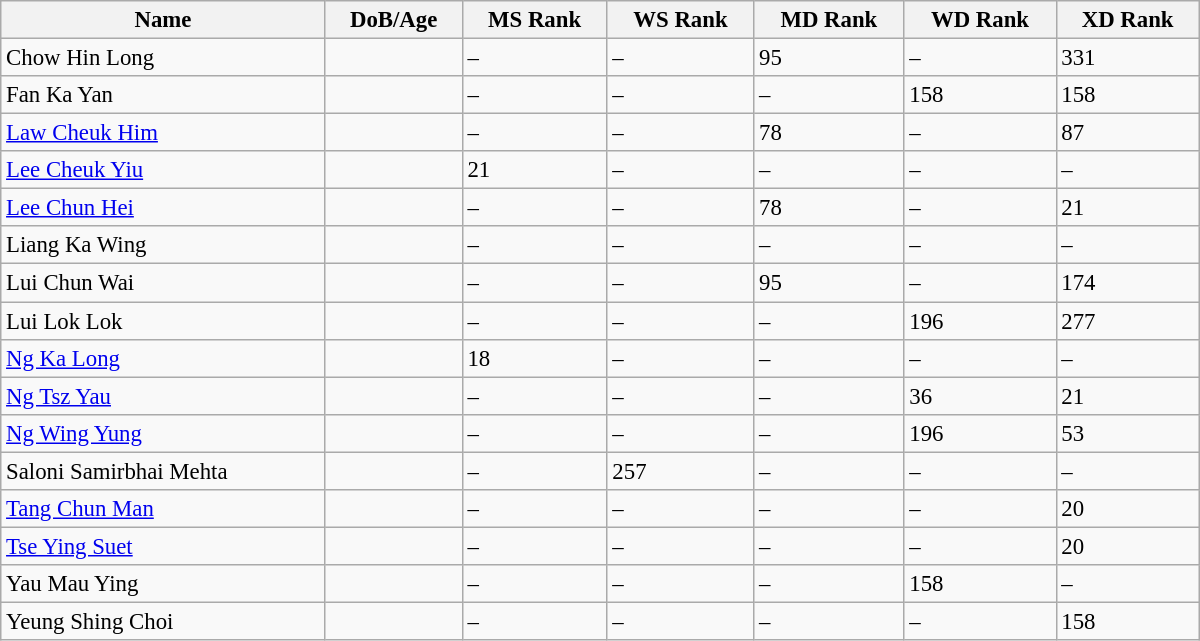<table class="sortable wikitable"  style="width:800px; font-size:95%;">
<tr>
<th align="left">Name</th>
<th align="left">DoB/Age</th>
<th align="left">MS Rank</th>
<th align="left">WS Rank</th>
<th align="left">MD Rank</th>
<th align="left">WD Rank</th>
<th align="left">XD Rank</th>
</tr>
<tr>
<td>Chow Hin Long</td>
<td></td>
<td>–</td>
<td>–</td>
<td>95</td>
<td>–</td>
<td>331</td>
</tr>
<tr>
<td>Fan Ka Yan</td>
<td></td>
<td>–</td>
<td>–</td>
<td>–</td>
<td>158</td>
<td>158</td>
</tr>
<tr>
<td><a href='#'>Law Cheuk Him</a></td>
<td></td>
<td>–</td>
<td>–</td>
<td>78</td>
<td>–</td>
<td>87</td>
</tr>
<tr>
<td><a href='#'>Lee Cheuk Yiu</a></td>
<td></td>
<td>21</td>
<td>–</td>
<td>–</td>
<td>–</td>
<td>–</td>
</tr>
<tr>
<td><a href='#'>Lee Chun Hei</a></td>
<td></td>
<td>–</td>
<td>–</td>
<td>78</td>
<td>–</td>
<td>21</td>
</tr>
<tr>
<td>Liang Ka Wing</td>
<td></td>
<td>–</td>
<td>–</td>
<td>–</td>
<td>–</td>
<td>–</td>
</tr>
<tr>
<td>Lui Chun Wai</td>
<td></td>
<td>–</td>
<td>–</td>
<td>95</td>
<td>–</td>
<td>174</td>
</tr>
<tr>
<td>Lui Lok Lok</td>
<td></td>
<td>–</td>
<td>–</td>
<td>–</td>
<td>196</td>
<td>277</td>
</tr>
<tr>
<td><a href='#'>Ng Ka Long</a></td>
<td></td>
<td>18</td>
<td>–</td>
<td>–</td>
<td>–</td>
<td>–</td>
</tr>
<tr>
<td><a href='#'>Ng Tsz Yau</a></td>
<td></td>
<td>–</td>
<td>–</td>
<td>–</td>
<td>36</td>
<td>21</td>
</tr>
<tr>
<td><a href='#'>Ng Wing Yung</a></td>
<td></td>
<td>–</td>
<td>–</td>
<td>–</td>
<td>196</td>
<td>53</td>
</tr>
<tr>
<td>Saloni Samirbhai Mehta</td>
<td></td>
<td>–</td>
<td>257</td>
<td>–</td>
<td>–</td>
<td>–</td>
</tr>
<tr>
<td><a href='#'>Tang Chun Man</a></td>
<td></td>
<td>–</td>
<td>–</td>
<td>–</td>
<td>–</td>
<td>20</td>
</tr>
<tr>
<td><a href='#'>Tse Ying Suet</a></td>
<td></td>
<td>–</td>
<td>–</td>
<td>–</td>
<td>–</td>
<td>20</td>
</tr>
<tr>
<td>Yau Mau Ying</td>
<td></td>
<td>–</td>
<td>–</td>
<td>–</td>
<td>158</td>
<td>–</td>
</tr>
<tr>
<td>Yeung Shing Choi</td>
<td></td>
<td>–</td>
<td>–</td>
<td>–</td>
<td>–</td>
<td>158</td>
</tr>
</table>
